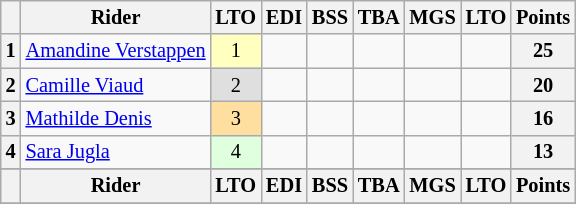<table class="wikitable" style="font-size: 85%; text-align: center">
<tr valign="top">
<th valign="middle"></th>
<th valign="middle">Rider</th>
<th>LTO<br></th>
<th>EDI<br></th>
<th>BSS<br></th>
<th>TBA<br></th>
<th>MGS<br></th>
<th>LTO<br></th>
<th valign="middle">Points</th>
</tr>
<tr>
<th>1</th>
<td align="left"> <a href='#'>Amandine Verstappen</a></td>
<td style="background:#ffffbf;">1</td>
<td></td>
<td></td>
<td></td>
<td></td>
<td></td>
<th>25</th>
</tr>
<tr>
<th>2</th>
<td align="left"> <a href='#'>Camille Viaud</a></td>
<td style="background:#dfdfdf;">2</td>
<td></td>
<td></td>
<td></td>
<td></td>
<td></td>
<th>20</th>
</tr>
<tr>
<th>3</th>
<td align="left"> <a href='#'>Mathilde Denis</a></td>
<td style="background:#ffdf9f;">3</td>
<td></td>
<td></td>
<td></td>
<td></td>
<td></td>
<th>16</th>
</tr>
<tr>
<th>4</th>
<td align="left"> <a href='#'>Sara Jugla</a></td>
<td style="background:#dfffdf;">4</td>
<td></td>
<td></td>
<td></td>
<td></td>
<td></td>
<th>13</th>
</tr>
<tr>
</tr>
<tr valign="top">
<th valign="middle"></th>
<th valign="middle">Rider</th>
<th>LTO<br></th>
<th>EDI<br></th>
<th>BSS<br></th>
<th>TBA<br></th>
<th>MGS<br></th>
<th>LTO<br></th>
<th valign="middle">Points</th>
</tr>
<tr>
</tr>
</table>
